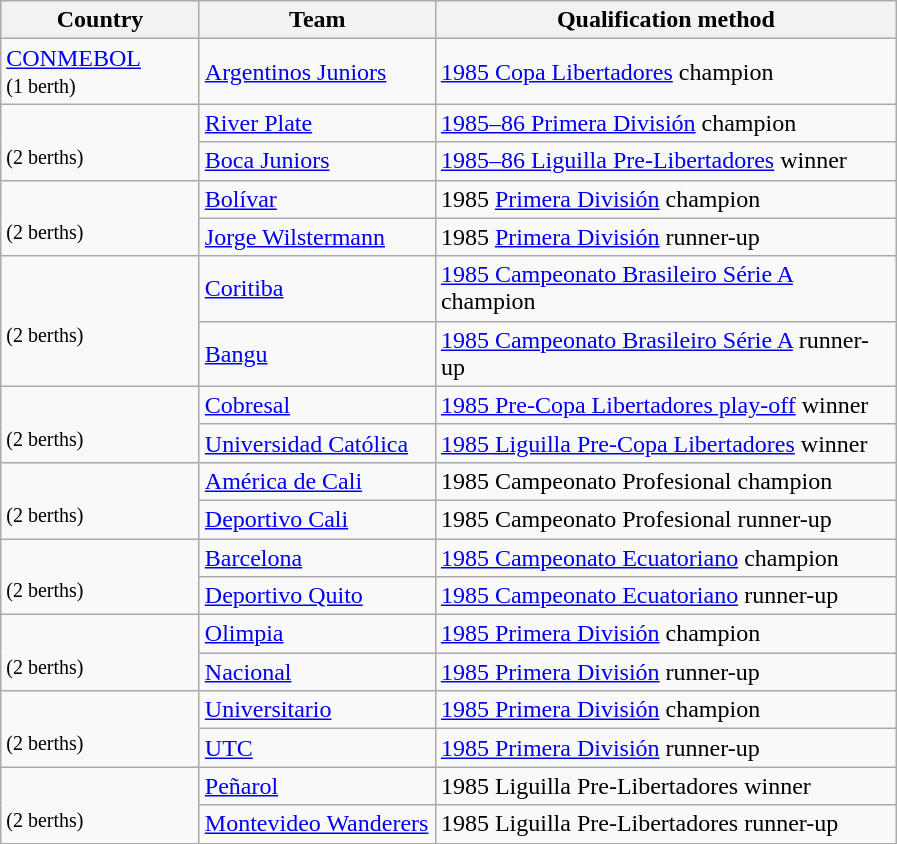<table class="wikitable">
<tr>
<th width=125>Country</th>
<th width=150>Team</th>
<th width=300>Qualification method</th>
</tr>
<tr>
<td><a href='#'>CONMEBOL</a><br><small>(1 berth)</small></td>
<td><a href='#'>Argentinos Juniors</a></td>
<td><a href='#'>1985 Copa Libertadores</a> champion</td>
</tr>
<tr>
<td rowspan="2"><br><small>(2 berths)</small></td>
<td><a href='#'>River Plate</a></td>
<td><a href='#'>1985–86 Primera División</a> champion</td>
</tr>
<tr>
<td><a href='#'>Boca Juniors</a></td>
<td><a href='#'>1985–86 Liguilla Pre-Libertadores</a> winner</td>
</tr>
<tr>
<td rowspan="2"><br><small>(2 berths)</small></td>
<td><a href='#'>Bolívar</a></td>
<td>1985 <a href='#'>Primera División</a> champion</td>
</tr>
<tr>
<td><a href='#'>Jorge Wilstermann</a></td>
<td>1985 <a href='#'>Primera División</a> runner-up</td>
</tr>
<tr>
<td rowspan="2"><br><small>(2 berths)</small></td>
<td><a href='#'>Coritiba</a></td>
<td><a href='#'>1985 Campeonato Brasileiro Série A</a> champion</td>
</tr>
<tr>
<td><a href='#'>Bangu</a></td>
<td><a href='#'>1985 Campeonato Brasileiro Série A</a> runner-up</td>
</tr>
<tr>
<td rowspan="2"><br><small>(2 berths)</small></td>
<td><a href='#'>Cobresal</a></td>
<td><a href='#'>1985 Pre-Copa Libertadores play-off</a> winner</td>
</tr>
<tr>
<td><a href='#'>Universidad Católica</a></td>
<td><a href='#'>1985 Liguilla Pre-Copa Libertadores</a> winner</td>
</tr>
<tr>
<td rowspan="2"><br><small>(2 berths)</small></td>
<td><a href='#'>América de Cali</a></td>
<td>1985 Campeonato Profesional champion</td>
</tr>
<tr>
<td><a href='#'>Deportivo Cali</a></td>
<td>1985 Campeonato Profesional runner-up</td>
</tr>
<tr>
<td rowspan="2"><br><small>(2 berths)</small></td>
<td><a href='#'>Barcelona</a></td>
<td><a href='#'>1985 Campeonato Ecuatoriano</a> champion</td>
</tr>
<tr>
<td><a href='#'>Deportivo Quito</a></td>
<td><a href='#'>1985 Campeonato Ecuatoriano</a> runner-up</td>
</tr>
<tr>
<td rowspan="2"><br><small>(2 berths)</small></td>
<td><a href='#'>Olimpia</a></td>
<td><a href='#'>1985 Primera División</a> champion</td>
</tr>
<tr>
<td><a href='#'>Nacional</a></td>
<td><a href='#'>1985 Primera División</a> runner-up</td>
</tr>
<tr>
<td rowspan="2"><br><small>(2 berths)</small></td>
<td><a href='#'>Universitario</a></td>
<td><a href='#'>1985 Primera División</a> champion</td>
</tr>
<tr>
<td><a href='#'>UTC</a></td>
<td><a href='#'>1985 Primera División</a> runner-up</td>
</tr>
<tr>
<td rowspan="2"><br><small>(2 berths)</small></td>
<td><a href='#'>Peñarol</a></td>
<td>1985 Liguilla Pre-Libertadores winner</td>
</tr>
<tr>
<td><a href='#'>Montevideo Wanderers</a></td>
<td>1985 Liguilla Pre-Libertadores runner-up</td>
</tr>
<tr>
</tr>
</table>
